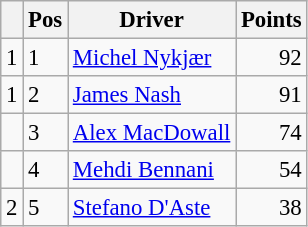<table class="wikitable" style="font-size: 95%;">
<tr>
<th></th>
<th>Pos</th>
<th>Driver</th>
<th>Points</th>
</tr>
<tr>
<td align="left"> 1</td>
<td>1</td>
<td> <a href='#'>Michel Nykjær</a></td>
<td align="right">92</td>
</tr>
<tr>
<td align="left"> 1</td>
<td>2</td>
<td> <a href='#'>James Nash</a></td>
<td align="right">91</td>
</tr>
<tr>
<td align="left"></td>
<td>3</td>
<td> <a href='#'>Alex MacDowall</a></td>
<td align="right">74</td>
</tr>
<tr>
<td align="left"></td>
<td>4</td>
<td> <a href='#'>Mehdi Bennani</a></td>
<td align="right">54</td>
</tr>
<tr>
<td align="left"> 2</td>
<td>5</td>
<td> <a href='#'>Stefano D'Aste</a></td>
<td align="right">38</td>
</tr>
</table>
